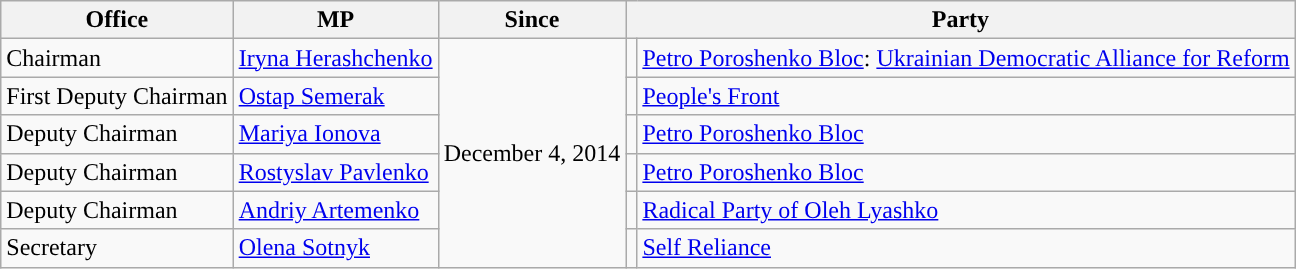<table class=wikitable>
<tr>
<th>Office</th>
<th>MP</th>
<th>Since</th>
<th colspan=2>Party</th>
</tr>
<tr>
<td>Chairman</td>
<td><a href='#'>Iryna Herashchenko</a></td>
<td rowspan=6>December 4, 2014</td>
<td style="background-color:"></td>
<td><a href='#'>Petro Poroshenko Bloc</a>: <a href='#'>Ukrainian Democratic Alliance for Reform</a></td>
</tr>
<tr>
<td>First Deputy Chairman</td>
<td><a href='#'>Ostap Semerak</a></td>
<td style="background-color:"></td>
<td><a href='#'>People's Front</a></td>
</tr>
<tr>
<td>Deputy Chairman</td>
<td><a href='#'>Mariya Ionova</a></td>
<td style="background-color:"></td>
<td><a href='#'>Petro Poroshenko Bloc</a></td>
</tr>
<tr>
<td>Deputy Chairman</td>
<td><a href='#'>Rostyslav Pavlenko</a></td>
<td style="background-color:"></td>
<td><a href='#'>Petro Poroshenko Bloc</a></td>
</tr>
<tr>
<td>Deputy Chairman</td>
<td><a href='#'>Andriy Artemenko</a></td>
<td style="background-color:"></td>
<td><a href='#'>Radical Party of Oleh Lyashko</a></td>
</tr>
<tr>
<td>Secretary</td>
<td><a href='#'>Olena Sotnyk</a></td>
<td style="background-color:"></td>
<td><a href='#'>Self Reliance</a></td>
</tr>
</table>
